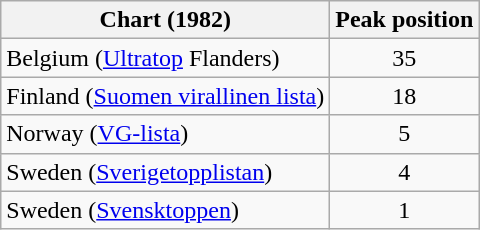<table class="wikitable">
<tr>
<th align="left">Chart (1982)</th>
<th align="center">Peak position</th>
</tr>
<tr>
<td align="left">Belgium (<a href='#'>Ultratop</a> Flanders)</td>
<td align="center">35</td>
</tr>
<tr>
<td align="left">Finland (<a href='#'>Suomen virallinen lista</a>)</td>
<td align="center">18</td>
</tr>
<tr>
<td align="left">Norway (<a href='#'>VG-lista</a>)</td>
<td align="center">5</td>
</tr>
<tr>
<td align="left">Sweden (<a href='#'>Sverigetopplistan</a>)</td>
<td align="center">4</td>
</tr>
<tr>
<td align="left">Sweden (<a href='#'>Svensktoppen</a>)</td>
<td align="center">1</td>
</tr>
</table>
